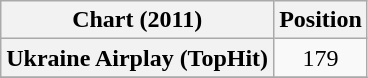<table class="wikitable plainrowheaders" style="text-align:center">
<tr>
<th scope="col">Chart (2011)</th>
<th scope="col">Position</th>
</tr>
<tr>
<th scope="row">Ukraine Airplay (TopHit)</th>
<td>179</td>
</tr>
<tr>
</tr>
</table>
